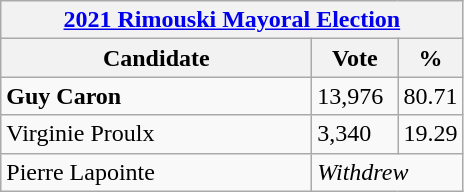<table class="wikitable">
<tr>
<th colspan="3"><a href='#'>2021 Rimouski Mayoral Election</a></th>
</tr>
<tr>
<th bgcolor="#DDDDFF" width="200px">Candidate</th>
<th bgcolor="#DDDDFF" width="50px">Vote</th>
<th bgcolor="#DDDDFF" width="30px">%</th>
</tr>
<tr>
<td><strong>Guy Caron</strong></td>
<td>13,976</td>
<td>80.71</td>
</tr>
<tr>
<td>Virginie Proulx</td>
<td>3,340</td>
<td>19.29</td>
</tr>
<tr>
<td>Pierre Lapointe</td>
<td colspan="2"><em>Withdrew</em></td>
</tr>
</table>
